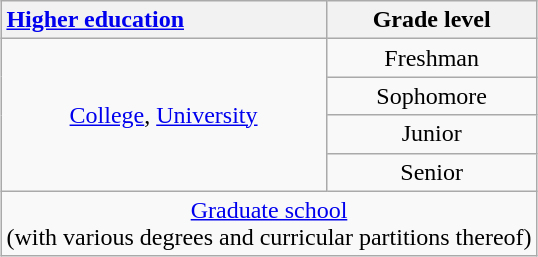<table class="wikitable sortable mw-collapsible mw-collapsed" style="margin:auto;text-align:center;">
<tr>
<th ="3" style="text-align:left;"><a href='#'>Higher education</a></th>
<th>Grade level</th>
</tr>
<tr>
<td rowspan="4"><a href='#'>College</a>, <a href='#'>University</a></td>
<td>Freshman</td>
</tr>
<tr>
<td>Sophomore</td>
</tr>
<tr>
<td>Junior</td>
</tr>
<tr>
<td>Senior</td>
</tr>
<tr>
<td colspan="2"><a href='#'>Graduate school</a><br>(with various degrees and curricular partitions thereof)</td>
</tr>
</table>
